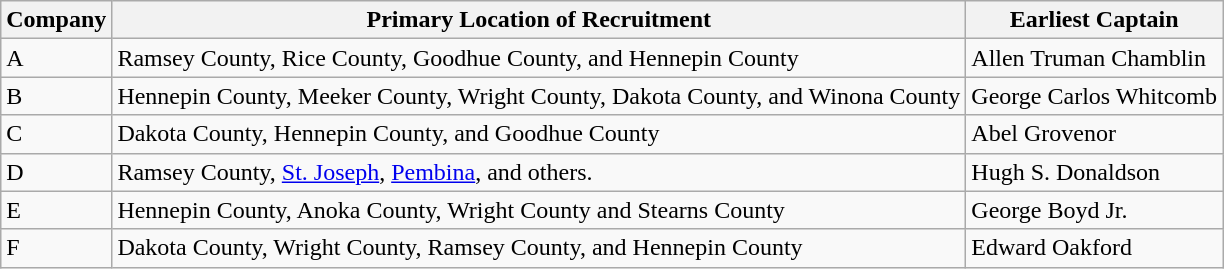<table class="wikitable">
<tr>
<th>Company</th>
<th>Primary Location of Recruitment</th>
<th>Earliest Captain</th>
</tr>
<tr>
<td>A</td>
<td>Ramsey County, Rice County, Goodhue County, and Hennepin County</td>
<td>Allen Truman Chamblin</td>
</tr>
<tr>
<td>B</td>
<td>Hennepin County, Meeker County, Wright County, Dakota County, and Winona County</td>
<td>George Carlos Whitcomb</td>
</tr>
<tr>
<td>C</td>
<td>Dakota County, Hennepin County, and Goodhue County</td>
<td>Abel Grovenor</td>
</tr>
<tr>
<td>D</td>
<td>Ramsey County, <a href='#'>St. Joseph</a>, <a href='#'>Pembina</a>, and others.</td>
<td>Hugh S. Donaldson</td>
</tr>
<tr>
<td>E</td>
<td>Hennepin County, Anoka County, Wright County and Stearns County</td>
<td>George Boyd Jr.</td>
</tr>
<tr>
<td>F</td>
<td>Dakota County, Wright County, Ramsey County, and Hennepin County</td>
<td>Edward Oakford</td>
</tr>
</table>
